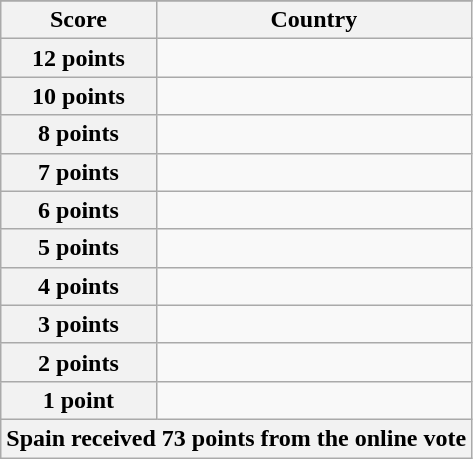<table class="wikitable">
<tr>
</tr>
<tr>
<th scope="col" width="33%">Score</th>
<th scope="col">Country</th>
</tr>
<tr>
<th scope="row">12 points</th>
<td></td>
</tr>
<tr>
<th scope="row">10 points</th>
<td></td>
</tr>
<tr>
<th scope="row">8 points</th>
<td></td>
</tr>
<tr>
<th scope="row">7 points</th>
<td></td>
</tr>
<tr>
<th scope="row">6 points</th>
<td></td>
</tr>
<tr>
<th scope="row">5 points</th>
<td></td>
</tr>
<tr>
<th scope="row">4 points</th>
<td></td>
</tr>
<tr>
<th scope="row">3 points</th>
<td></td>
</tr>
<tr>
<th scope="row">2 points</th>
<td></td>
</tr>
<tr>
<th scope="row">1 point</th>
<td></td>
</tr>
<tr>
<th colspan="2">Spain received 73 points from the online vote</th>
</tr>
</table>
